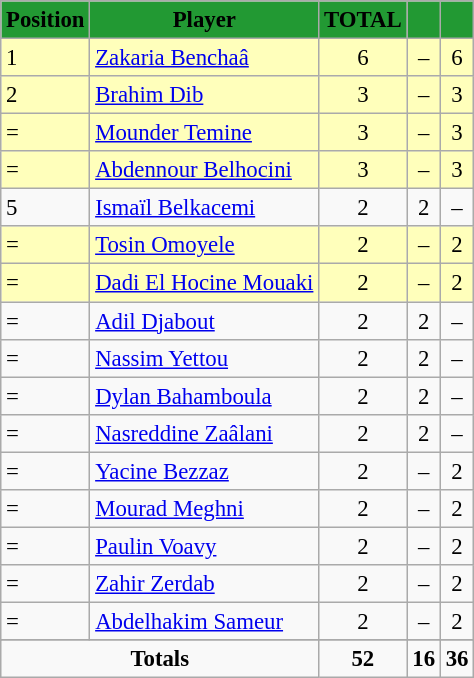<table border="0" class="wikitable" style="text-align:center;font-size:95%">
<tr>
<th scope=col style="color:#000000; background:#229933;">Position</th>
<th scope=col style="color:#000000; background:#229933;">Player</th>
<th scope=col style="color:#000000; background:#229933;">TOTAL</th>
<th scope=col style="color:#000000; background:#229933;" width=10><a href='#'></a></th>
<th scope=col style="color:#000000; background:#229933;" width=10><a href='#'></a></th>
</tr>
<tr style="background:#ffb">
<td align=left>1</td>
<td align=left> <a href='#'>Zakaria Benchaâ</a></td>
<td align=center>6</td>
<td>–</td>
<td>6</td>
</tr>
<tr style="background:#ffb">
<td align=left>2</td>
<td align=left> <a href='#'>Brahim Dib</a></td>
<td align=center>3</td>
<td>–</td>
<td>3</td>
</tr>
<tr style="background:#ffb">
<td align=left>=</td>
<td align=left> <a href='#'>Mounder Temine</a></td>
<td align=center>3</td>
<td>–</td>
<td>3</td>
</tr>
<tr style="background:#ffb">
<td align=left>=</td>
<td align=left> <a href='#'>Abdennour Belhocini</a></td>
<td align=center>3</td>
<td>–</td>
<td>3</td>
</tr>
<tr>
<td align=left>5</td>
<td align=left> <a href='#'>Ismaïl Belkacemi</a></td>
<td align=center>2</td>
<td>2</td>
<td>–</td>
</tr>
<tr style="background:#ffb">
<td align=left>=</td>
<td align=left> <a href='#'>Tosin Omoyele</a></td>
<td align=center>2</td>
<td>–</td>
<td>2</td>
</tr>
<tr style="background:#ffb">
<td align=left>=</td>
<td align=left> <a href='#'>Dadi El Hocine Mouaki</a></td>
<td align=center>2</td>
<td>–</td>
<td>2</td>
</tr>
<tr>
<td align=left>=</td>
<td align=left> <a href='#'>Adil Djabout</a></td>
<td align=center>2</td>
<td>2</td>
<td>–</td>
</tr>
<tr>
<td align=left>=</td>
<td align=left> <a href='#'>Nassim Yettou</a></td>
<td align=center>2</td>
<td>2</td>
<td>–</td>
</tr>
<tr>
<td align=left>=</td>
<td align=left> <a href='#'>Dylan Bahamboula</a></td>
<td align=center>2</td>
<td>2</td>
<td>–</td>
</tr>
<tr>
<td align=left>=</td>
<td align=left> <a href='#'>Nasreddine Zaâlani</a></td>
<td align=center>2</td>
<td>2</td>
<td>–</td>
</tr>
<tr>
<td align=left>=</td>
<td align=left> <a href='#'>Yacine Bezzaz</a></td>
<td align=center>2</td>
<td>–</td>
<td>2</td>
</tr>
<tr>
<td align=left>=</td>
<td align=left> <a href='#'>Mourad Meghni</a></td>
<td align=center>2</td>
<td>–</td>
<td>2</td>
</tr>
<tr>
<td align=left>=</td>
<td align=left> <a href='#'>Paulin Voavy</a></td>
<td align=center>2</td>
<td>–</td>
<td>2</td>
</tr>
<tr>
<td align=left>=</td>
<td align=left> <a href='#'>Zahir Zerdab</a></td>
<td align=center>2</td>
<td>–</td>
<td>2</td>
</tr>
<tr>
<td align=left>=</td>
<td align=left> <a href='#'>Abdelhakim Sameur</a></td>
<td align=center>2</td>
<td>–</td>
<td>2</td>
</tr>
<tr>
</tr>
<tr class="sortbottom">
<td colspan="2"><strong>Totals</strong></td>
<td align=center><strong>52</strong></td>
<td><strong>16</strong></td>
<td><strong>36</strong></td>
</tr>
</table>
